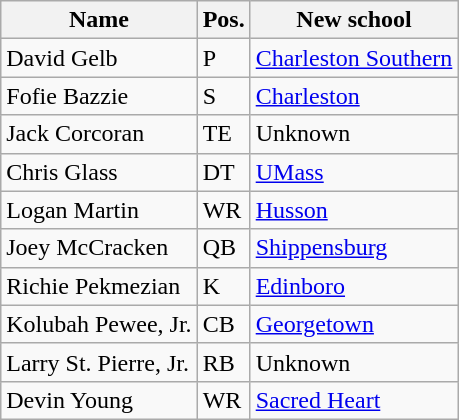<table class="wikitable sortable">
<tr>
<th>Name</th>
<th>Pos.</th>
<th>New school</th>
</tr>
<tr>
<td>David Gelb</td>
<td>P</td>
<td><a href='#'>Charleston Southern</a></td>
</tr>
<tr>
<td>Fofie Bazzie</td>
<td>S</td>
<td><a href='#'>Charleston</a></td>
</tr>
<tr>
<td>Jack Corcoran</td>
<td>TE</td>
<td>Unknown</td>
</tr>
<tr>
<td>Chris Glass</td>
<td>DT</td>
<td><a href='#'>UMass</a></td>
</tr>
<tr>
<td>Logan Martin</td>
<td>WR</td>
<td><a href='#'>Husson</a></td>
</tr>
<tr>
<td>Joey McCracken</td>
<td>QB</td>
<td><a href='#'>Shippensburg</a></td>
</tr>
<tr>
<td>Richie Pekmezian</td>
<td>K</td>
<td><a href='#'>Edinboro</a></td>
</tr>
<tr>
<td>Kolubah Pewee, Jr.</td>
<td>CB</td>
<td><a href='#'>Georgetown</a></td>
</tr>
<tr>
<td>Larry St. Pierre, Jr.</td>
<td>RB</td>
<td>Unknown</td>
</tr>
<tr>
<td>Devin Young</td>
<td>WR</td>
<td><a href='#'>Sacred Heart</a></td>
</tr>
</table>
